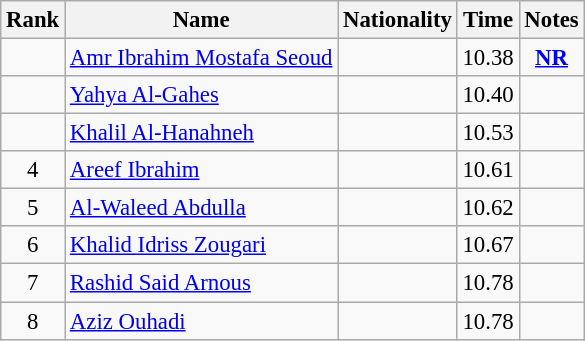<table class="wikitable sortable" style="text-align:center;font-size:95%">
<tr>
<th>Rank</th>
<th>Name</th>
<th>Nationality</th>
<th>Time</th>
<th>Notes</th>
</tr>
<tr>
<td></td>
<td align=left><a href='#'>Amr Ibrahim Mostafa Seoud</a></td>
<td align=left></td>
<td>10.38</td>
<td><strong><a href='#'>NR</a></strong></td>
</tr>
<tr>
<td></td>
<td align=left><a href='#'>Yahya Al-Gahes</a></td>
<td align=left></td>
<td>10.40</td>
<td></td>
</tr>
<tr>
<td></td>
<td align=left><a href='#'>Khalil Al-Hanahneh</a></td>
<td align=left></td>
<td>10.53</td>
<td></td>
</tr>
<tr>
<td>4</td>
<td align=left><a href='#'>Areef Ibrahim</a></td>
<td align=left></td>
<td>10.61</td>
<td></td>
</tr>
<tr>
<td>5</td>
<td align=left><a href='#'>Al-Waleed Abdulla</a></td>
<td align=left></td>
<td>10.62</td>
<td></td>
</tr>
<tr>
<td>6</td>
<td align=left><a href='#'>Khalid Idriss Zougari</a></td>
<td align=left></td>
<td>10.67</td>
<td></td>
</tr>
<tr>
<td>7</td>
<td align=left><a href='#'>Rashid Said Arnous</a></td>
<td align=left></td>
<td>10.78</td>
<td></td>
</tr>
<tr>
<td>8</td>
<td align=left><a href='#'>Aziz Ouhadi</a></td>
<td align=left></td>
<td>10.78</td>
<td></td>
</tr>
</table>
